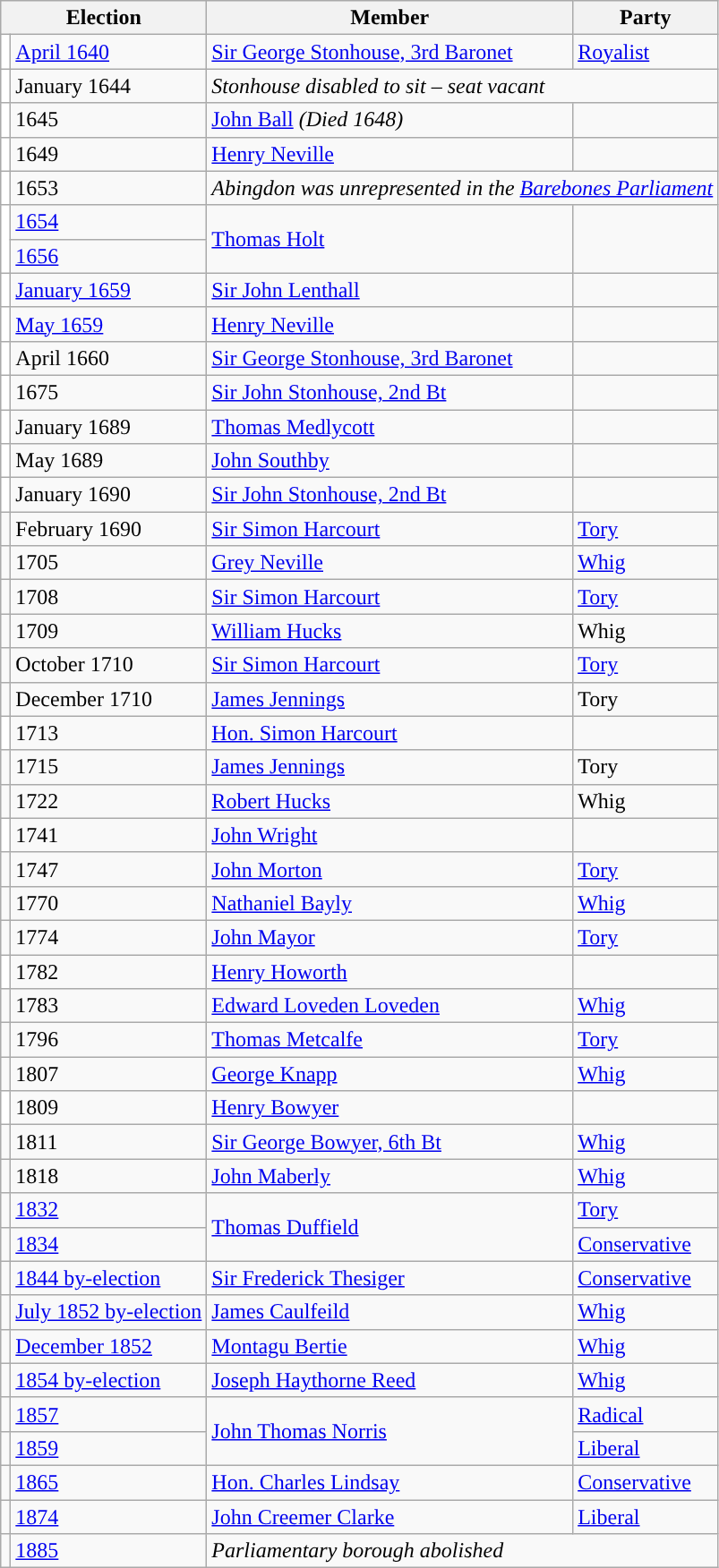<table class="wikitable">
<tr>
<th colspan="2">Election</th>
<th>Member</th>
<th>Party</th>
</tr>
<tr>
<td style="color:inherit;background-color: white"></td>
<td><a href='#'>April 1640</a></td>
<td><a href='#'>Sir George Stonhouse, 3rd Baronet</a></td>
<td><a href='#'>Royalist</a></td>
</tr>
<tr>
<td style="color:inherit;background-color: white"></td>
<td>January 1644</td>
<td colspan="2"><em>Stonhouse disabled to sit – seat vacant</em></td>
</tr>
<tr>
<td style="color:inherit;background-color: white"></td>
<td>1645</td>
<td><a href='#'>John Ball</a>  <em>(Died 1648)</em></td>
<td></td>
</tr>
<tr>
<td style="color:inherit;background-color: white"></td>
<td>1649</td>
<td><a href='#'>Henry Neville</a></td>
<td></td>
</tr>
<tr>
<td style="color:inherit;background-color: white"></td>
<td>1653</td>
<td colspan="2"><em>Abingdon was unrepresented in the <a href='#'>Barebones Parliament</a></em></td>
</tr>
<tr>
<td rowspan="2" style="color:inherit;background-color: white"></td>
<td><a href='#'>1654</a></td>
<td rowspan="2"><a href='#'>Thomas Holt</a></td>
<td rowspan="2"></td>
</tr>
<tr>
<td><a href='#'>1656</a></td>
</tr>
<tr>
<td style="color:inherit;background-color: white"></td>
<td><a href='#'>January 1659</a></td>
<td><a href='#'>Sir John Lenthall</a></td>
<td></td>
</tr>
<tr>
<td style="color:inherit;background-color: white"></td>
<td><a href='#'>May 1659</a></td>
<td><a href='#'>Henry Neville</a></td>
<td></td>
</tr>
<tr>
<td style="color:inherit;background-color: white"></td>
<td>April 1660</td>
<td><a href='#'>Sir George Stonhouse, 3rd Baronet</a></td>
<td></td>
</tr>
<tr>
<td style="color:inherit;background-color: white"></td>
<td>1675</td>
<td><a href='#'>Sir John Stonhouse, 2nd Bt</a></td>
<td></td>
</tr>
<tr>
<td style="color:inherit;background-color: white"></td>
<td>January 1689</td>
<td><a href='#'>Thomas Medlycott</a> </td>
<td></td>
</tr>
<tr>
<td style="color:inherit;background-color: white"></td>
<td>May 1689</td>
<td><a href='#'>John Southby</a> </td>
<td></td>
</tr>
<tr>
<td style="color:inherit;background-color: white"></td>
<td>January 1690</td>
<td><a href='#'>Sir John Stonhouse, 2nd Bt</a></td>
<td></td>
</tr>
<tr>
<td style="color:inherit;background-color: "></td>
<td>February 1690</td>
<td><a href='#'>Sir Simon Harcourt</a></td>
<td><a href='#'>Tory</a></td>
</tr>
<tr>
<td style="color:inherit;background-color: "></td>
<td>1705</td>
<td><a href='#'>Grey Neville</a></td>
<td><a href='#'>Whig</a></td>
</tr>
<tr>
<td style="color:inherit;background-color: "></td>
<td>1708</td>
<td><a href='#'>Sir Simon Harcourt</a> </td>
<td><a href='#'>Tory</a></td>
</tr>
<tr>
<td style="color:inherit;background-color: "></td>
<td>1709</td>
<td><a href='#'>William Hucks</a></td>
<td>Whig</td>
</tr>
<tr>
<td style="color:inherit;background-color: "></td>
<td>October 1710</td>
<td><a href='#'>Sir Simon Harcourt</a></td>
<td><a href='#'>Tory</a></td>
</tr>
<tr>
<td style="color:inherit;background-color: "></td>
<td>December 1710</td>
<td><a href='#'>James Jennings</a></td>
<td>Tory</td>
</tr>
<tr>
<td style="color:inherit;background-color: white"></td>
<td>1713</td>
<td><a href='#'>Hon. Simon Harcourt</a></td>
<td></td>
</tr>
<tr>
<td style="color:inherit;background-color: "></td>
<td>1715</td>
<td><a href='#'>James Jennings</a></td>
<td>Tory</td>
</tr>
<tr>
<td style="color:inherit;background-color: "></td>
<td>1722</td>
<td><a href='#'>Robert Hucks</a></td>
<td>Whig</td>
</tr>
<tr>
<td style="color:inherit;background-color: white"></td>
<td>1741</td>
<td><a href='#'>John Wright</a></td>
<td></td>
</tr>
<tr>
<td style="color:inherit;background-color: "></td>
<td>1747</td>
<td><a href='#'>John Morton</a> </td>
<td><a href='#'>Tory</a></td>
</tr>
<tr>
<td style="color:inherit;background-color: "></td>
<td>1770</td>
<td><a href='#'>Nathaniel Bayly</a></td>
<td><a href='#'>Whig</a></td>
</tr>
<tr>
<td style="color:inherit;background-color: "></td>
<td>1774</td>
<td><a href='#'>John Mayor</a> </td>
<td><a href='#'>Tory</a></td>
</tr>
<tr>
<td style="color:inherit;background-color: white"></td>
<td>1782</td>
<td><a href='#'>Henry Howorth</a></td>
<td></td>
</tr>
<tr>
<td style="color:inherit;background-color: "></td>
<td>1783</td>
<td><a href='#'>Edward Loveden Loveden</a></td>
<td><a href='#'>Whig</a></td>
</tr>
<tr>
<td style="color:inherit;background-color: "></td>
<td>1796</td>
<td><a href='#'>Thomas Metcalfe</a></td>
<td><a href='#'>Tory</a></td>
</tr>
<tr>
<td style="color:inherit;background-color: "></td>
<td>1807</td>
<td><a href='#'>George Knapp</a></td>
<td><a href='#'>Whig</a></td>
</tr>
<tr>
<td style="color:inherit;background-color: white"></td>
<td>1809</td>
<td><a href='#'>Henry Bowyer</a></td>
<td></td>
</tr>
<tr>
<td style="color:inherit;background-color: "></td>
<td>1811</td>
<td><a href='#'>Sir George Bowyer, 6th Bt</a></td>
<td><a href='#'>Whig</a></td>
</tr>
<tr>
<td style="color:inherit;background-color: "></td>
<td>1818</td>
<td><a href='#'>John Maberly</a></td>
<td><a href='#'>Whig</a></td>
</tr>
<tr>
<td style="color:inherit;background-color: "></td>
<td><a href='#'>1832</a></td>
<td rowspan="2"><a href='#'>Thomas Duffield</a></td>
<td><a href='#'>Tory</a></td>
</tr>
<tr>
<td style="color:inherit;background-color: "></td>
<td><a href='#'>1834</a></td>
<td><a href='#'>Conservative</a></td>
</tr>
<tr>
<td style="color:inherit;background-color: "></td>
<td><a href='#'>1844 by-election</a></td>
<td><a href='#'>Sir Frederick Thesiger</a></td>
<td><a href='#'>Conservative</a></td>
</tr>
<tr>
<td style="color:inherit;background-color: "></td>
<td><a href='#'>July 1852 by-election</a></td>
<td><a href='#'>James Caulfeild</a></td>
<td><a href='#'>Whig</a></td>
</tr>
<tr>
<td style="color:inherit;background-color: "></td>
<td><a href='#'>December 1852</a></td>
<td><a href='#'>Montagu Bertie</a></td>
<td><a href='#'>Whig</a></td>
</tr>
<tr>
<td style="color:inherit;background-color: "></td>
<td><a href='#'>1854 by-election</a></td>
<td><a href='#'>Joseph Haythorne Reed</a></td>
<td><a href='#'>Whig</a></td>
</tr>
<tr>
<td style="color:inherit;background-color: "></td>
<td><a href='#'>1857</a></td>
<td rowspan="2"><a href='#'>John Thomas Norris</a></td>
<td><a href='#'>Radical</a></td>
</tr>
<tr>
<td style="color:inherit;background-color: "></td>
<td><a href='#'>1859</a></td>
<td><a href='#'>Liberal</a></td>
</tr>
<tr>
<td style="color:inherit;background-color: "></td>
<td><a href='#'>1865</a></td>
<td><a href='#'>Hon. Charles Lindsay</a></td>
<td><a href='#'>Conservative</a></td>
</tr>
<tr>
<td style="color:inherit;background-color: "></td>
<td><a href='#'>1874</a></td>
<td><a href='#'>John Creemer Clarke</a></td>
<td><a href='#'>Liberal</a></td>
</tr>
<tr>
<td></td>
<td><a href='#'>1885</a></td>
<td colspan="2"><em>Parliamentary borough abolished</em></td>
</tr>
</table>
